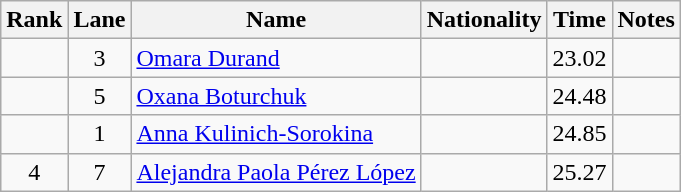<table class="wikitable sortable" style="text-align:center">
<tr>
<th>Rank</th>
<th>Lane</th>
<th>Name</th>
<th>Nationality</th>
<th>Time</th>
<th>Notes</th>
</tr>
<tr>
<td></td>
<td>3</td>
<td align="left"><a href='#'>Omara Durand</a></td>
<td align="left"></td>
<td>23.02</td>
<td><strong></strong></td>
</tr>
<tr>
<td></td>
<td>5</td>
<td align="left"><a href='#'>Oxana Boturchuk</a></td>
<td align="left"></td>
<td>24.48</td>
<td></td>
</tr>
<tr>
<td></td>
<td>1</td>
<td align="left"><a href='#'>Anna Kulinich-Sorokina</a></td>
<td align="left"></td>
<td>24.85</td>
<td></td>
</tr>
<tr>
<td>4</td>
<td>7</td>
<td align="left"><a href='#'>Alejandra Paola Pérez López</a></td>
<td align="left"></td>
<td>25.27</td>
<td></td>
</tr>
</table>
